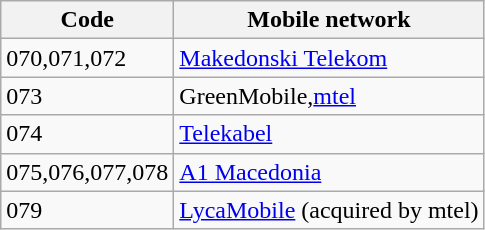<table class="wikitable">
<tr>
<th>Code</th>
<th>Mobile network</th>
</tr>
<tr>
<td>070,071,072</td>
<td><a href='#'>Makedonski Telekom</a></td>
</tr>
<tr>
<td>073</td>
<td>GreenMobile,<a href='#'>mtel</a></td>
</tr>
<tr>
<td>074</td>
<td><a href='#'>Telekabel</a></td>
</tr>
<tr>
<td>075,076,077,078</td>
<td><a href='#'>A1 Macedonia</a></td>
</tr>
<tr>
<td>079</td>
<td><a href='#'>LycaMobile</a> (acquired by mtel)</td>
</tr>
</table>
